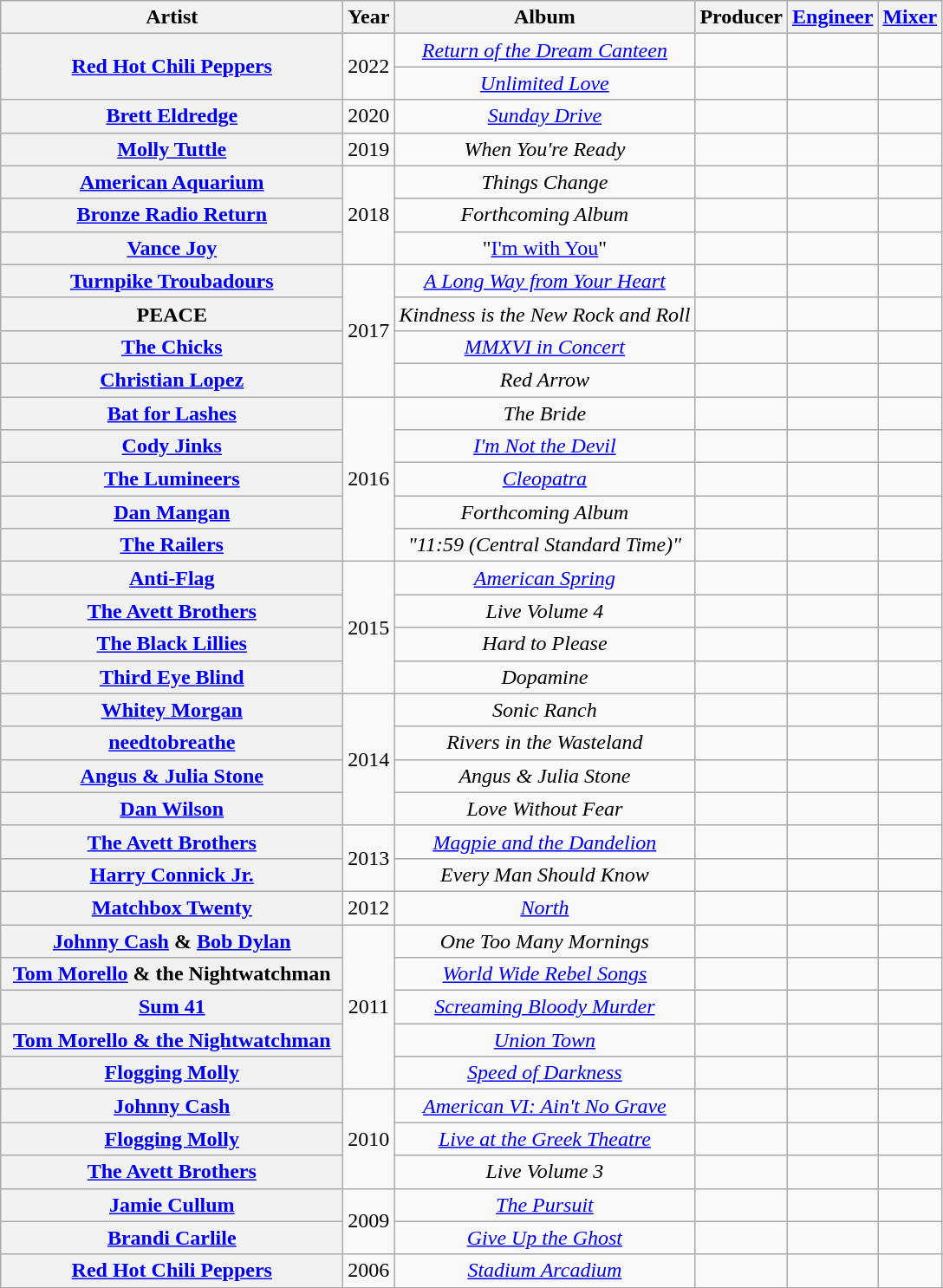<table class="wikitable plainrowheaders" style="text-align:center;">
<tr>
<th scope="col" style="width:16em;">Artist</th>
<th scope="col">Year</th>
<th scope="col">Album</th>
<th scope="col">Producer</th>
<th scope="col"><a href='#'>Engineer</a></th>
<th scope="col"><a href='#'>Mixer</a></th>
</tr>
<tr>
<th rowspan="2" scope="row"><a href='#'>Red Hot Chili Peppers</a></th>
<td rowspan="2">2022</td>
<td><em><a href='#'>Return of the Dream Canteen</a></em></td>
<td></td>
<td></td>
<td></td>
</tr>
<tr>
<td><em><a href='#'>Unlimited Love</a></em></td>
<td></td>
<td></td>
<td></td>
</tr>
<tr>
<th scope="row"><a href='#'>Brett Eldredge</a></th>
<td>2020</td>
<td><em><a href='#'>Sunday Drive</a></em></td>
<td></td>
<td></td>
<td></td>
</tr>
<tr>
<th scope="row"><a href='#'>Molly Tuttle</a></th>
<td>2019</td>
<td><em>When You're Ready</em></td>
<td></td>
<td></td>
<td></td>
</tr>
<tr>
<th scope="row"><a href='#'>American Aquarium</a></th>
<td rowspan="3">2018</td>
<td><em>Things Change</em></td>
<td></td>
<td></td>
<td></td>
</tr>
<tr>
<th scope="row"><a href='#'>Bronze Radio Return</a></th>
<td><em>Forthcoming Album</em></td>
<td></td>
<td></td>
<td></td>
</tr>
<tr>
<th scope="row"><a href='#'>Vance Joy</a></th>
<td>"<a href='#'>I'm with You</a>"</td>
<td></td>
<td></td>
<td></td>
</tr>
<tr>
<th scope="row"><a href='#'>Turnpike Troubadours</a></th>
<td rowspan="4">2017</td>
<td><em><a href='#'>A Long Way from Your Heart</a></em></td>
<td></td>
<td></td>
<td></td>
</tr>
<tr>
<th scope="row">PEACE</th>
<td><em>Kindness is the New Rock and Roll</em></td>
<td></td>
<td></td>
<td></td>
</tr>
<tr>
<th scope="row"><a href='#'>The Chicks</a></th>
<td><em><a href='#'>MMXVI in Concert</a></em></td>
<td></td>
<td></td>
<td></td>
</tr>
<tr>
<th scope="row"><a href='#'>Christian Lopez</a></th>
<td><em>Red Arrow</em></td>
<td></td>
<td></td>
<td></td>
</tr>
<tr>
<th scope="row"><a href='#'>Bat for Lashes</a></th>
<td rowspan="5">2016</td>
<td><em>The Bride</em></td>
<td></td>
<td></td>
<td></td>
</tr>
<tr>
<th scope="row"><a href='#'>Cody Jinks</a></th>
<td><em><a href='#'>I'm Not the Devil</a></em></td>
<td></td>
<td></td>
<td></td>
</tr>
<tr>
<th scope="row"><a href='#'>The Lumineers</a></th>
<td><em><a href='#'>Cleopatra</a></em></td>
<td></td>
<td></td>
<td></td>
</tr>
<tr>
<th scope="row"><a href='#'>Dan Mangan</a></th>
<td><em>Forthcoming Album</em></td>
<td></td>
<td></td>
<td></td>
</tr>
<tr>
<th scope="row"><a href='#'>The Railers</a></th>
<td><em>"11:59 (Central Standard Time)"</em></td>
<td></td>
<td></td>
<td></td>
</tr>
<tr>
<th scope="row"><a href='#'>Anti-Flag</a></th>
<td rowspan="4">2015</td>
<td><em><a href='#'>American Spring</a></em></td>
<td></td>
<td></td>
<td></td>
</tr>
<tr>
<th scope="row"><a href='#'>The Avett Brothers</a></th>
<td><em>Live Volume 4</em></td>
<td></td>
<td></td>
<td></td>
</tr>
<tr>
<th scope="row"><a href='#'>The Black Lillies</a></th>
<td><em>Hard to Please</em></td>
<td></td>
<td></td>
<td></td>
</tr>
<tr>
<th scope="row"><a href='#'>Third Eye Blind</a></th>
<td><em>Dopamine</em></td>
<td></td>
<td></td>
<td></td>
</tr>
<tr>
<th scope="row"><a href='#'>Whitey Morgan</a></th>
<td rowspan="4">2014</td>
<td><em>Sonic Ranch</em></td>
<td></td>
<td></td>
<td></td>
</tr>
<tr>
<th scope="row"><a href='#'>needtobreathe</a></th>
<td><em>Rivers in the Wasteland</em></td>
<td></td>
<td></td>
<td></td>
</tr>
<tr>
<th scope="row"><a href='#'>Angus & Julia Stone</a></th>
<td><em>Angus & Julia Stone</em></td>
<td></td>
<td></td>
<td></td>
</tr>
<tr>
<th scope="row"><a href='#'>Dan Wilson</a></th>
<td><em>Love Without Fear</em></td>
<td></td>
<td></td>
<td></td>
</tr>
<tr>
<th scope="row"><a href='#'>The Avett Brothers</a></th>
<td rowspan="2">2013</td>
<td><em><a href='#'>Magpie and the Dandelion</a></em></td>
<td></td>
<td></td>
<td></td>
</tr>
<tr>
<th scope="row"><a href='#'>Harry Connick Jr.</a></th>
<td><em>Every Man Should Know</em></td>
<td></td>
<td></td>
<td></td>
</tr>
<tr>
<th scope="row"><a href='#'>Matchbox Twenty</a></th>
<td rowspan="1">2012</td>
<td><em><a href='#'>North</a></em></td>
<td></td>
<td></td>
<td></td>
</tr>
<tr>
<th scope="row"><a href='#'>Johnny Cash</a> & <a href='#'>Bob Dylan</a></th>
<td rowspan="5">2011</td>
<td><em>One Too Many Mornings</em></td>
<td></td>
<td></td>
<td></td>
</tr>
<tr>
<th scope="row"><a href='#'>Tom Morello</a> & the Nightwatchman</th>
<td><em><a href='#'>World Wide Rebel Songs</a></em></td>
<td></td>
<td></td>
<td></td>
</tr>
<tr>
<th scope="row"><a href='#'>Sum 41</a></th>
<td><em><a href='#'>Screaming Bloody Murder</a></em></td>
<td></td>
<td></td>
<td></td>
</tr>
<tr>
<th scope="row"><a href='#'>Tom Morello & the Nightwatchman</a></th>
<td><em><a href='#'>Union Town</a></em></td>
<td></td>
<td></td>
<td></td>
</tr>
<tr>
<th scope="row"><a href='#'>Flogging Molly</a></th>
<td><em><a href='#'>Speed of Darkness</a></em></td>
<td></td>
<td></td>
<td></td>
</tr>
<tr>
<th scope="row"><a href='#'>Johnny Cash</a></th>
<td rowspan="3">2010</td>
<td><em><a href='#'>American VI: Ain't No Grave</a></em></td>
<td></td>
<td></td>
<td></td>
</tr>
<tr>
<th scope="row"><a href='#'>Flogging Molly</a></th>
<td><em><a href='#'>Live at the Greek Theatre</a></em></td>
<td></td>
<td></td>
<td></td>
</tr>
<tr>
<th scope="row"><a href='#'>The Avett Brothers</a></th>
<td><em>Live Volume 3</em></td>
<td></td>
<td></td>
<td></td>
</tr>
<tr>
<th scope="row"><a href='#'>Jamie Cullum</a></th>
<td rowspan="2">2009</td>
<td><em><a href='#'>The Pursuit</a></em></td>
<td></td>
<td></td>
<td></td>
</tr>
<tr>
<th scope="row"><a href='#'>Brandi Carlile</a></th>
<td><em><a href='#'>Give Up the Ghost</a></em></td>
<td></td>
<td></td>
<td></td>
</tr>
<tr>
<th scope="row"><a href='#'>Red Hot Chili Peppers</a></th>
<td rowspan="1">2006</td>
<td><em><a href='#'>Stadium Arcadium</a></em></td>
<td></td>
<td></td>
<td></td>
</tr>
<tr>
</tr>
</table>
